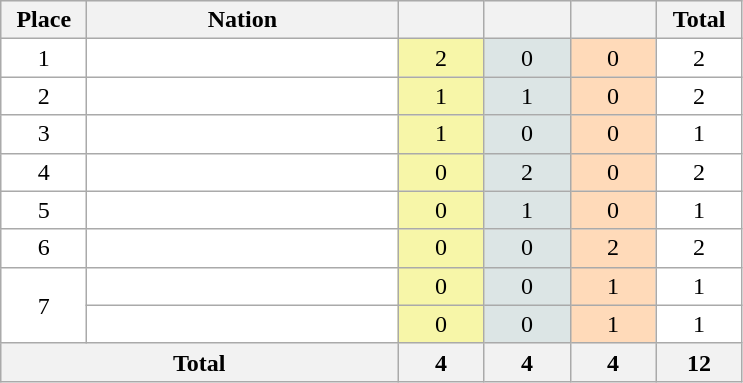<table class="wikitable" style="border:1px solid #AAAAAA">
<tr bgcolor="#EFEFEF">
<th width=50>Place</th>
<th width=200>Nation</th>
<th width=50></th>
<th width=50></th>
<th width=50></th>
<th width=50>Total</th>
</tr>
<tr align=center bgcolor="#FFFFFF">
<td>1</td>
<td align="left"></td>
<td style="background:#F7F6A8;">2</td>
<td style="background:#DCE5E5;">0</td>
<td style="background:#FFDAB9;">0</td>
<td>2</td>
</tr>
<tr align=center bgcolor="#FFFFFF">
<td>2</td>
<td align="left"></td>
<td style="background:#F7F6A8;">1</td>
<td style="background:#DCE5E5;">1</td>
<td style="background:#FFDAB9;">0</td>
<td>2</td>
</tr>
<tr align=center bgcolor="#FFFFFF">
<td>3</td>
<td align="left"></td>
<td style="background:#F7F6A8;">1</td>
<td style="background:#DCE5E5;">0</td>
<td style="background:#FFDAB9;">0</td>
<td>1</td>
</tr>
<tr align=center bgcolor="#FFFFFF">
<td>4</td>
<td align="left"></td>
<td style="background:#F7F6A8;">0</td>
<td style="background:#DCE5E5;">2</td>
<td style="background:#FFDAB9;">0</td>
<td>2</td>
</tr>
<tr align=center bgcolor="#FFFFFF">
<td>5</td>
<td align="left"></td>
<td style="background:#F7F6A8;">0</td>
<td style="background:#DCE5E5;">1</td>
<td style="background:#FFDAB9;">0</td>
<td>1</td>
</tr>
<tr align=center bgcolor="#FFFFFF">
<td>6</td>
<td align="left"></td>
<td style="background:#F7F6A8;">0</td>
<td style="background:#DCE5E5;">0</td>
<td style="background:#FFDAB9;">2</td>
<td>2</td>
</tr>
<tr align=center bgcolor="#FFFFFF">
<td rowspan=2>7</td>
<td align="left"></td>
<td style="background:#F7F6A8;">0</td>
<td style="background:#DCE5E5;">0</td>
<td style="background:#FFDAB9;">1</td>
<td>1</td>
</tr>
<tr align=center bgcolor="#FFFFFF">
<td align="left"></td>
<td style="background:#F7F6A8;">0</td>
<td style="background:#DCE5E5;">0</td>
<td style="background:#FFDAB9;">1</td>
<td>1</td>
</tr>
<tr bgcolor="#EFEFEF">
<th colspan=2>Total</th>
<th>4</th>
<th>4</th>
<th>4</th>
<th>12</th>
</tr>
</table>
